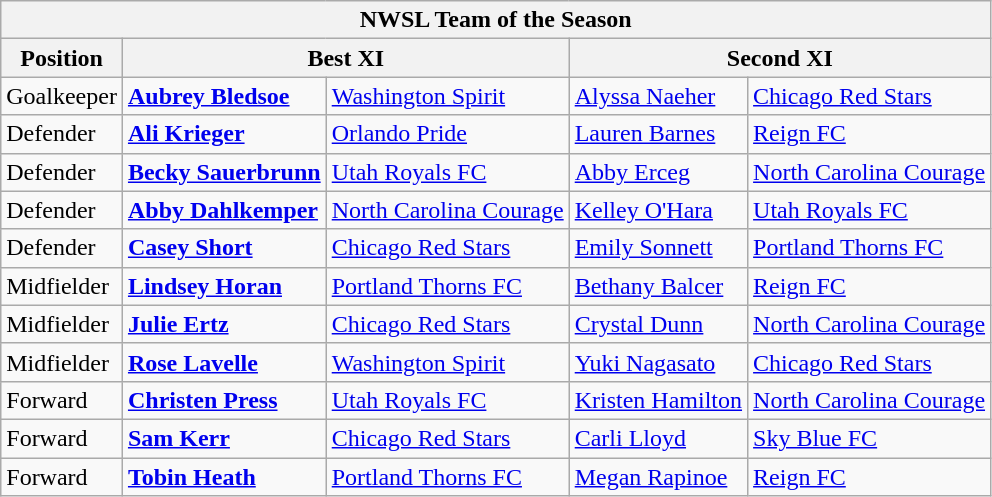<table class="wikitable">
<tr>
<th colspan=5>NWSL Team of the Season</th>
</tr>
<tr>
<th>Position</th>
<th colspan=2>Best XI</th>
<th colspan=2>Second XI</th>
</tr>
<tr>
<td>Goalkeeper</td>
<td> <strong><a href='#'>Aubrey Bledsoe</a></strong></td>
<td><a href='#'>Washington Spirit</a></td>
<td> <a href='#'>Alyssa Naeher</a></td>
<td><a href='#'>Chicago Red Stars</a></td>
</tr>
<tr>
<td>Defender</td>
<td> <strong><a href='#'>Ali Krieger</a></strong></td>
<td><a href='#'>Orlando Pride</a></td>
<td> <a href='#'>Lauren Barnes</a></td>
<td><a href='#'>Reign FC</a></td>
</tr>
<tr>
<td>Defender</td>
<td> <strong><a href='#'>Becky Sauerbrunn</a></strong></td>
<td><a href='#'>Utah Royals FC</a></td>
<td> <a href='#'>Abby Erceg</a></td>
<td><a href='#'>North Carolina Courage</a></td>
</tr>
<tr>
<td>Defender</td>
<td> <strong><a href='#'>Abby Dahlkemper</a></strong></td>
<td><a href='#'>North Carolina Courage</a></td>
<td> <a href='#'>Kelley O'Hara</a></td>
<td><a href='#'>Utah Royals FC</a></td>
</tr>
<tr>
<td>Defender</td>
<td> <strong><a href='#'>Casey Short</a></strong></td>
<td><a href='#'>Chicago Red Stars</a></td>
<td> <a href='#'>Emily Sonnett</a></td>
<td><a href='#'>Portland Thorns FC</a></td>
</tr>
<tr>
<td>Midfielder</td>
<td> <strong><a href='#'>Lindsey Horan</a></strong></td>
<td><a href='#'>Portland Thorns FC</a></td>
<td> <a href='#'>Bethany Balcer</a></td>
<td><a href='#'>Reign FC</a></td>
</tr>
<tr>
<td>Midfielder</td>
<td> <strong><a href='#'>Julie Ertz</a></strong></td>
<td><a href='#'>Chicago Red Stars</a></td>
<td> <a href='#'>Crystal Dunn</a></td>
<td><a href='#'>North Carolina Courage</a></td>
</tr>
<tr>
<td>Midfielder</td>
<td> <strong><a href='#'>Rose Lavelle</a></strong></td>
<td><a href='#'>Washington Spirit</a></td>
<td> <a href='#'>Yuki Nagasato</a></td>
<td><a href='#'>Chicago Red Stars</a></td>
</tr>
<tr>
<td>Forward</td>
<td> <strong><a href='#'>Christen Press</a></strong></td>
<td><a href='#'>Utah Royals FC</a></td>
<td> <a href='#'>Kristen Hamilton</a></td>
<td><a href='#'>North Carolina Courage</a></td>
</tr>
<tr>
<td>Forward</td>
<td> <strong><a href='#'>Sam Kerr</a></strong></td>
<td><a href='#'>Chicago Red Stars</a></td>
<td> <a href='#'>Carli Lloyd</a></td>
<td><a href='#'>Sky Blue FC</a></td>
</tr>
<tr>
<td>Forward</td>
<td> <strong><a href='#'>Tobin Heath</a></strong></td>
<td><a href='#'>Portland Thorns FC</a></td>
<td> <a href='#'>Megan Rapinoe</a></td>
<td><a href='#'>Reign FC</a></td>
</tr>
</table>
